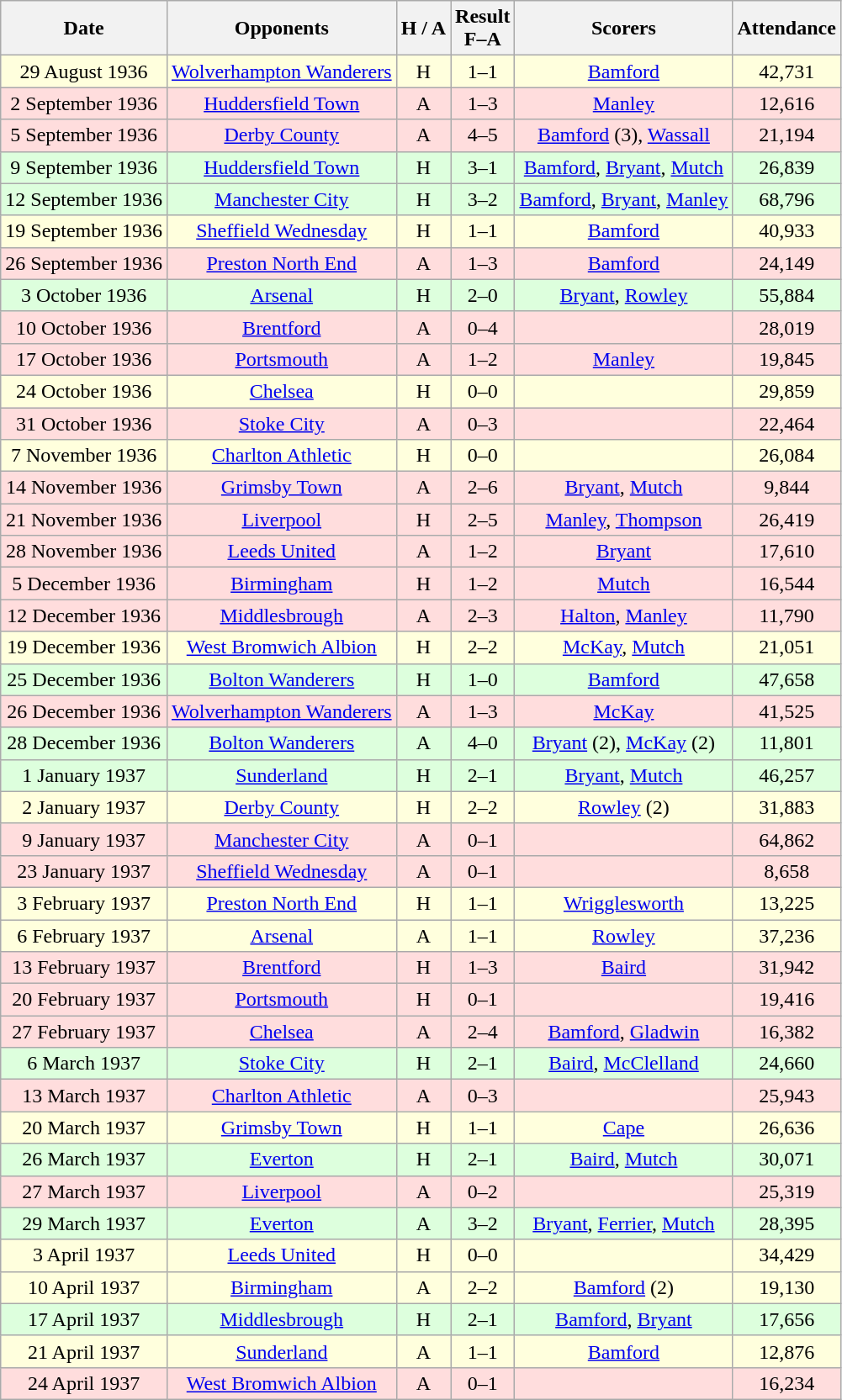<table class="wikitable" style="text-align:center">
<tr>
<th>Date</th>
<th>Opponents</th>
<th>H / A</th>
<th>Result<br>F–A</th>
<th>Scorers</th>
<th>Attendance</th>
</tr>
<tr bgcolor="#ffffdd">
<td>29 August 1936</td>
<td><a href='#'>Wolverhampton Wanderers</a></td>
<td>H</td>
<td>1–1</td>
<td><a href='#'>Bamford</a></td>
<td>42,731</td>
</tr>
<tr bgcolor="#ffdddd">
<td>2 September 1936</td>
<td><a href='#'>Huddersfield Town</a></td>
<td>A</td>
<td>1–3</td>
<td><a href='#'>Manley</a></td>
<td>12,616</td>
</tr>
<tr bgcolor="#ffdddd">
<td>5 September 1936</td>
<td><a href='#'>Derby County</a></td>
<td>A</td>
<td>4–5</td>
<td><a href='#'>Bamford</a> (3), <a href='#'>Wassall</a></td>
<td>21,194</td>
</tr>
<tr bgcolor="#ddffdd">
<td>9 September 1936</td>
<td><a href='#'>Huddersfield Town</a></td>
<td>H</td>
<td>3–1</td>
<td><a href='#'>Bamford</a>, <a href='#'>Bryant</a>, <a href='#'>Mutch</a></td>
<td>26,839</td>
</tr>
<tr bgcolor="#ddffdd">
<td>12 September 1936</td>
<td><a href='#'>Manchester City</a></td>
<td>H</td>
<td>3–2</td>
<td><a href='#'>Bamford</a>, <a href='#'>Bryant</a>, <a href='#'>Manley</a></td>
<td>68,796</td>
</tr>
<tr bgcolor="#ffffdd">
<td>19 September 1936</td>
<td><a href='#'>Sheffield Wednesday</a></td>
<td>H</td>
<td>1–1</td>
<td><a href='#'>Bamford</a></td>
<td>40,933</td>
</tr>
<tr bgcolor="#ffdddd">
<td>26 September 1936</td>
<td><a href='#'>Preston North End</a></td>
<td>A</td>
<td>1–3</td>
<td><a href='#'>Bamford</a></td>
<td>24,149</td>
</tr>
<tr bgcolor="#ddffdd">
<td>3 October 1936</td>
<td><a href='#'>Arsenal</a></td>
<td>H</td>
<td>2–0</td>
<td><a href='#'>Bryant</a>, <a href='#'>Rowley</a></td>
<td>55,884</td>
</tr>
<tr bgcolor="#ffdddd">
<td>10 October 1936</td>
<td><a href='#'>Brentford</a></td>
<td>A</td>
<td>0–4</td>
<td></td>
<td>28,019</td>
</tr>
<tr bgcolor="#ffdddd">
<td>17 October 1936</td>
<td><a href='#'>Portsmouth</a></td>
<td>A</td>
<td>1–2</td>
<td><a href='#'>Manley</a></td>
<td>19,845</td>
</tr>
<tr bgcolor="#ffffdd">
<td>24 October 1936</td>
<td><a href='#'>Chelsea</a></td>
<td>H</td>
<td>0–0</td>
<td></td>
<td>29,859</td>
</tr>
<tr bgcolor="#ffdddd">
<td>31 October 1936</td>
<td><a href='#'>Stoke City</a></td>
<td>A</td>
<td>0–3</td>
<td></td>
<td>22,464</td>
</tr>
<tr bgcolor="#ffffdd">
<td>7 November 1936</td>
<td><a href='#'>Charlton Athletic</a></td>
<td>H</td>
<td>0–0</td>
<td></td>
<td>26,084</td>
</tr>
<tr bgcolor="#ffdddd">
<td>14 November 1936</td>
<td><a href='#'>Grimsby Town</a></td>
<td>A</td>
<td>2–6</td>
<td><a href='#'>Bryant</a>, <a href='#'>Mutch</a></td>
<td>9,844</td>
</tr>
<tr bgcolor="#ffdddd">
<td>21 November 1936</td>
<td><a href='#'>Liverpool</a></td>
<td>H</td>
<td>2–5</td>
<td><a href='#'>Manley</a>, <a href='#'>Thompson</a></td>
<td>26,419</td>
</tr>
<tr bgcolor="#ffdddd">
<td>28 November 1936</td>
<td><a href='#'>Leeds United</a></td>
<td>A</td>
<td>1–2</td>
<td><a href='#'>Bryant</a></td>
<td>17,610</td>
</tr>
<tr bgcolor="#ffdddd">
<td>5 December 1936</td>
<td><a href='#'>Birmingham</a></td>
<td>H</td>
<td>1–2</td>
<td><a href='#'>Mutch</a></td>
<td>16,544</td>
</tr>
<tr bgcolor="#ffdddd">
<td>12 December 1936</td>
<td><a href='#'>Middlesbrough</a></td>
<td>A</td>
<td>2–3</td>
<td><a href='#'>Halton</a>, <a href='#'>Manley</a></td>
<td>11,790</td>
</tr>
<tr bgcolor="#ffffdd">
<td>19 December 1936</td>
<td><a href='#'>West Bromwich Albion</a></td>
<td>H</td>
<td>2–2</td>
<td><a href='#'>McKay</a>, <a href='#'>Mutch</a></td>
<td>21,051</td>
</tr>
<tr bgcolor="#ddffdd">
<td>25 December 1936</td>
<td><a href='#'>Bolton Wanderers</a></td>
<td>H</td>
<td>1–0</td>
<td><a href='#'>Bamford</a></td>
<td>47,658</td>
</tr>
<tr bgcolor="#ffdddd">
<td>26 December 1936</td>
<td><a href='#'>Wolverhampton Wanderers</a></td>
<td>A</td>
<td>1–3</td>
<td><a href='#'>McKay</a></td>
<td>41,525</td>
</tr>
<tr bgcolor="#ddffdd">
<td>28 December 1936</td>
<td><a href='#'>Bolton Wanderers</a></td>
<td>A</td>
<td>4–0</td>
<td><a href='#'>Bryant</a> (2), <a href='#'>McKay</a> (2)</td>
<td>11,801</td>
</tr>
<tr bgcolor="#ddffdd">
<td>1 January 1937</td>
<td><a href='#'>Sunderland</a></td>
<td>H</td>
<td>2–1</td>
<td><a href='#'>Bryant</a>, <a href='#'>Mutch</a></td>
<td>46,257</td>
</tr>
<tr bgcolor="#ffffdd">
<td>2 January 1937</td>
<td><a href='#'>Derby County</a></td>
<td>H</td>
<td>2–2</td>
<td><a href='#'>Rowley</a> (2)</td>
<td>31,883</td>
</tr>
<tr bgcolor="#ffdddd">
<td>9 January 1937</td>
<td><a href='#'>Manchester City</a></td>
<td>A</td>
<td>0–1</td>
<td></td>
<td>64,862</td>
</tr>
<tr bgcolor="#ffdddd">
<td>23 January 1937</td>
<td><a href='#'>Sheffield Wednesday</a></td>
<td>A</td>
<td>0–1</td>
<td></td>
<td>8,658</td>
</tr>
<tr bgcolor="#ffffdd">
<td>3 February 1937</td>
<td><a href='#'>Preston North End</a></td>
<td>H</td>
<td>1–1</td>
<td><a href='#'>Wrigglesworth</a></td>
<td>13,225</td>
</tr>
<tr bgcolor="#ffffdd">
<td>6 February 1937</td>
<td><a href='#'>Arsenal</a></td>
<td>A</td>
<td>1–1</td>
<td><a href='#'>Rowley</a></td>
<td>37,236</td>
</tr>
<tr bgcolor="#ffdddd">
<td>13 February 1937</td>
<td><a href='#'>Brentford</a></td>
<td>H</td>
<td>1–3</td>
<td><a href='#'>Baird</a></td>
<td>31,942</td>
</tr>
<tr bgcolor="#ffdddd">
<td>20 February 1937</td>
<td><a href='#'>Portsmouth</a></td>
<td>H</td>
<td>0–1</td>
<td></td>
<td>19,416</td>
</tr>
<tr bgcolor="#ffdddd">
<td>27 February 1937</td>
<td><a href='#'>Chelsea</a></td>
<td>A</td>
<td>2–4</td>
<td><a href='#'>Bamford</a>, <a href='#'>Gladwin</a></td>
<td>16,382</td>
</tr>
<tr bgcolor="#ddffdd">
<td>6 March 1937</td>
<td><a href='#'>Stoke City</a></td>
<td>H</td>
<td>2–1</td>
<td><a href='#'>Baird</a>, <a href='#'>McClelland</a></td>
<td>24,660</td>
</tr>
<tr bgcolor="#ffdddd">
<td>13 March 1937</td>
<td><a href='#'>Charlton Athletic</a></td>
<td>A</td>
<td>0–3</td>
<td></td>
<td>25,943</td>
</tr>
<tr bgcolor="#ffffdd">
<td>20 March 1937</td>
<td><a href='#'>Grimsby Town</a></td>
<td>H</td>
<td>1–1</td>
<td><a href='#'>Cape</a></td>
<td>26,636</td>
</tr>
<tr bgcolor="#ddffdd">
<td>26 March 1937</td>
<td><a href='#'>Everton</a></td>
<td>H</td>
<td>2–1</td>
<td><a href='#'>Baird</a>, <a href='#'>Mutch</a></td>
<td>30,071</td>
</tr>
<tr bgcolor="#ffdddd">
<td>27 March 1937</td>
<td><a href='#'>Liverpool</a></td>
<td>A</td>
<td>0–2</td>
<td></td>
<td>25,319</td>
</tr>
<tr bgcolor="#ddffdd">
<td>29 March 1937</td>
<td><a href='#'>Everton</a></td>
<td>A</td>
<td>3–2</td>
<td><a href='#'>Bryant</a>, <a href='#'>Ferrier</a>, <a href='#'>Mutch</a></td>
<td>28,395</td>
</tr>
<tr bgcolor="#ffffdd">
<td>3 April 1937</td>
<td><a href='#'>Leeds United</a></td>
<td>H</td>
<td>0–0</td>
<td></td>
<td>34,429</td>
</tr>
<tr bgcolor="#ffffdd">
<td>10 April 1937</td>
<td><a href='#'>Birmingham</a></td>
<td>A</td>
<td>2–2</td>
<td><a href='#'>Bamford</a> (2)</td>
<td>19,130</td>
</tr>
<tr bgcolor="#ddffdd">
<td>17 April 1937</td>
<td><a href='#'>Middlesbrough</a></td>
<td>H</td>
<td>2–1</td>
<td><a href='#'>Bamford</a>, <a href='#'>Bryant</a></td>
<td>17,656</td>
</tr>
<tr bgcolor="#ffffdd">
<td>21 April 1937</td>
<td><a href='#'>Sunderland</a></td>
<td>A</td>
<td>1–1</td>
<td><a href='#'>Bamford</a></td>
<td>12,876</td>
</tr>
<tr bgcolor="#ffdddd">
<td>24 April 1937</td>
<td><a href='#'>West Bromwich Albion</a></td>
<td>A</td>
<td>0–1</td>
<td></td>
<td>16,234</td>
</tr>
</table>
